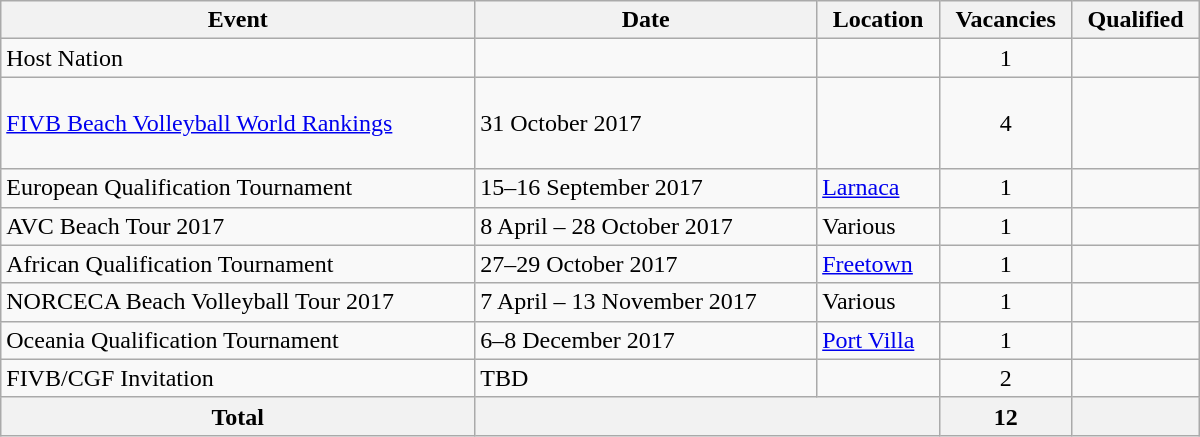<table class="wikitable" width=800>
<tr>
<th>Event</th>
<th>Date</th>
<th>Location</th>
<th>Vacancies</th>
<th>Qualified</th>
</tr>
<tr>
<td>Host Nation</td>
<td></td>
<td></td>
<td align=center>1</td>
<td></td>
</tr>
<tr>
<td><a href='#'>FIVB Beach Volleyball World Rankings</a></td>
<td>31 October 2017</td>
<td></td>
<td align=center>4</td>
<td><br><br><br></td>
</tr>
<tr>
<td>European Qualification Tournament</td>
<td>15–16 September 2017</td>
<td> <a href='#'>Larnaca</a></td>
<td align=center>1</td>
<td></td>
</tr>
<tr>
<td>AVC Beach Tour 2017</td>
<td>8 April – 28 October 2017</td>
<td>Various</td>
<td align=center>1</td>
<td></td>
</tr>
<tr>
<td>African Qualification Tournament</td>
<td>27–29 October 2017</td>
<td> <a href='#'>Freetown</a></td>
<td align=center>1</td>
<td></td>
</tr>
<tr>
<td>NORCECA Beach Volleyball Tour 2017</td>
<td>7 April – 13 November 2017</td>
<td>Various</td>
<td align=center>1</td>
<td></td>
</tr>
<tr>
<td>Oceania Qualification Tournament</td>
<td>6–8 December 2017</td>
<td> <a href='#'>Port Villa</a></td>
<td align=center>1</td>
<td></td>
</tr>
<tr>
<td>FIVB/CGF Invitation</td>
<td>TBD</td>
<td></td>
<td align=center>2</td>
<td><br></td>
</tr>
<tr>
<th>Total</th>
<th colspan="2"></th>
<th>12</th>
<th></th>
</tr>
</table>
